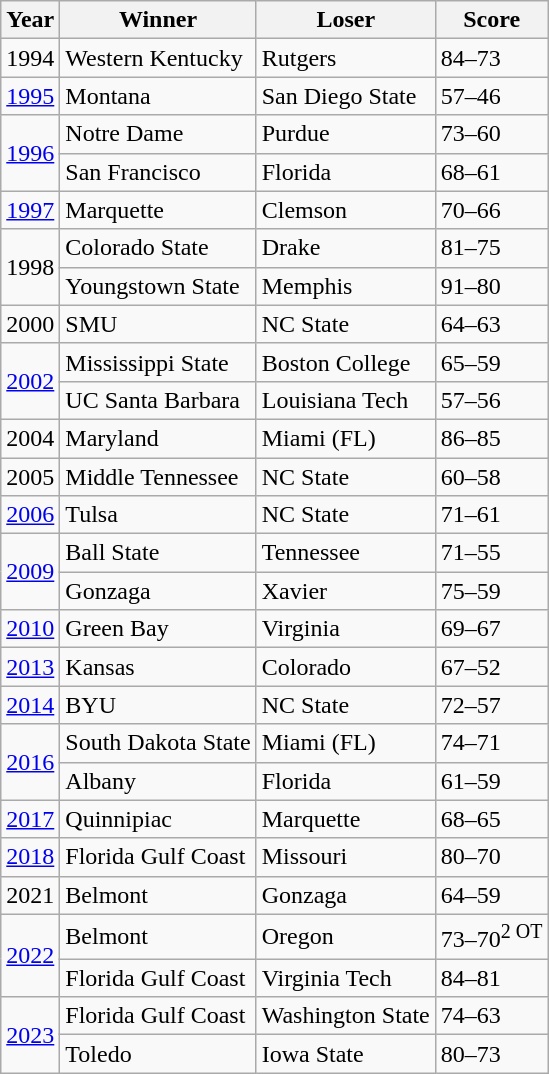<table class="wikitable">
<tr>
<th>Year</th>
<th>Winner</th>
<th>Loser</th>
<th>Score</th>
</tr>
<tr --->
<td>1994</td>
<td>Western Kentucky</td>
<td>Rutgers</td>
<td>84–73</td>
</tr>
<tr --->
<td><a href='#'>1995</a></td>
<td>Montana</td>
<td>San Diego State</td>
<td>57–46</td>
</tr>
<tr --->
<td rowspan="2"><a href='#'>1996</a></td>
<td>Notre Dame</td>
<td>Purdue</td>
<td>73–60</td>
</tr>
<tr --->
<td>San Francisco</td>
<td>Florida</td>
<td>68–61</td>
</tr>
<tr --->
<td><a href='#'>1997</a></td>
<td>Marquette</td>
<td>Clemson</td>
<td>70–66</td>
</tr>
<tr --->
<td rowspan="2">1998</td>
<td>Colorado State</td>
<td>Drake</td>
<td>81–75</td>
</tr>
<tr --->
<td>Youngstown State</td>
<td>Memphis</td>
<td>91–80</td>
</tr>
<tr --->
<td>2000</td>
<td>SMU</td>
<td>NC State</td>
<td>64–63</td>
</tr>
<tr --->
<td rowspan="2"><a href='#'>2002</a></td>
<td>Mississippi State</td>
<td>Boston College</td>
<td>65–59</td>
</tr>
<tr --->
<td>UC Santa Barbara</td>
<td>Louisiana Tech</td>
<td>57–56</td>
</tr>
<tr --->
<td>2004</td>
<td>Maryland</td>
<td>Miami (FL)</td>
<td>86–85</td>
</tr>
<tr --->
<td>2005</td>
<td>Middle Tennessee</td>
<td>NC State</td>
<td>60–58</td>
</tr>
<tr --->
<td><a href='#'>2006</a></td>
<td>Tulsa</td>
<td>NC State</td>
<td>71–61</td>
</tr>
<tr --->
<td rowspan="2"><a href='#'>2009</a></td>
<td>Ball State</td>
<td>Tennessee</td>
<td>71–55</td>
</tr>
<tr --->
<td>Gonzaga</td>
<td>Xavier</td>
<td>75–59</td>
</tr>
<tr --->
<td><a href='#'>2010</a></td>
<td>Green Bay</td>
<td>Virginia</td>
<td>69–67</td>
</tr>
<tr --->
<td><a href='#'>2013</a></td>
<td>Kansas</td>
<td>Colorado</td>
<td>67–52</td>
</tr>
<tr --->
<td><a href='#'>2014</a></td>
<td>BYU</td>
<td>NC State</td>
<td>72–57</td>
</tr>
<tr --->
<td rowspan="2"><a href='#'>2016</a></td>
<td>South Dakota State</td>
<td>Miami (FL)</td>
<td>74–71</td>
</tr>
<tr --->
<td>Albany</td>
<td>Florida</td>
<td>61–59</td>
</tr>
<tr --->
<td><a href='#'>2017</a></td>
<td>Quinnipiac</td>
<td>Marquette</td>
<td>68–65</td>
</tr>
<tr --->
<td><a href='#'>2018</a></td>
<td>Florida Gulf Coast</td>
<td>Missouri</td>
<td>80–70</td>
</tr>
<tr --->
<td>2021</td>
<td>Belmont</td>
<td>Gonzaga</td>
<td>64–59</td>
</tr>
<tr --->
<td rowspan="2"><a href='#'>2022</a></td>
<td>Belmont</td>
<td>Oregon</td>
<td>73–70<sup>2 OT</sup></td>
</tr>
<tr --->
<td>Florida Gulf Coast</td>
<td>Virginia Tech</td>
<td>84–81</td>
</tr>
<tr>
<td rowspan="2"><a href='#'>2023</a></td>
<td>Florida Gulf Coast</td>
<td>Washington State</td>
<td>74–63</td>
</tr>
<tr --->
<td>Toledo</td>
<td>Iowa State</td>
<td>80–73</td>
</tr>
</table>
